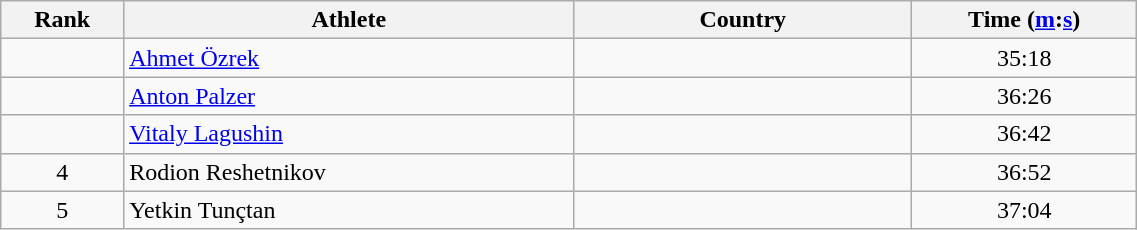<table class="wikitable" width=60%>
<tr>
<th width=5%>Rank</th>
<th width=20%>Athlete</th>
<th width=15%>Country</th>
<th width=10%>Time (<a href='#'>m</a>:<a href='#'>s</a>)</th>
</tr>
<tr align="center">
<td></td>
<td align="left"><a href='#'>Ahmet Özrek</a></td>
<td align="left"></td>
<td>35:18</td>
</tr>
<tr align="center">
<td></td>
<td align="left"><a href='#'>Anton Palzer</a></td>
<td align="left"></td>
<td>36:26</td>
</tr>
<tr align="center">
<td></td>
<td align="left"><a href='#'>Vitaly Lagushin</a></td>
<td align="left"></td>
<td>36:42</td>
</tr>
<tr align="center">
<td>4</td>
<td align="left">Rodion Reshetnikov</td>
<td align="left"></td>
<td>36:52</td>
</tr>
<tr align="center">
<td>5</td>
<td align="left">Yetkin Tunçtan</td>
<td align="left"></td>
<td>37:04</td>
</tr>
</table>
